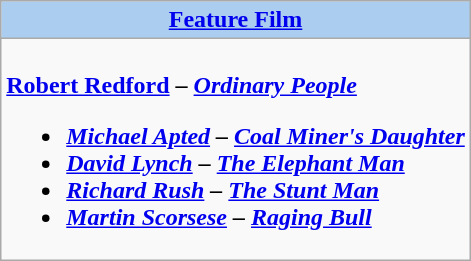<table class=wikitable style="width="100%">
<tr>
<th colspan="2" style="background:#abcdef;"><a href='#'>Feature Film</a></th>
</tr>
<tr>
<td colspan="2" style="vertical-align:top;"><br><strong><a href='#'>Robert Redford</a> – <em><a href='#'>Ordinary People</a><strong><em><ul><li><a href='#'>Michael Apted</a> – </em><a href='#'>Coal Miner's Daughter</a><em></li><li><a href='#'>David Lynch</a> – </em><a href='#'>The Elephant Man</a><em></li><li><a href='#'>Richard Rush</a> – </em><a href='#'>The Stunt Man</a><em></li><li><a href='#'>Martin Scorsese</a> – </em><a href='#'>Raging Bull</a><em></li></ul></td>
</tr>
</table>
